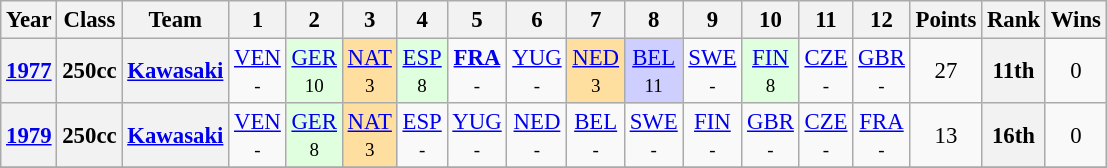<table class="wikitable" style="text-align:center; font-size:95%">
<tr>
<th>Year</th>
<th>Class</th>
<th>Team</th>
<th>1</th>
<th>2</th>
<th>3</th>
<th>4</th>
<th>5</th>
<th>6</th>
<th>7</th>
<th>8</th>
<th>9</th>
<th>10</th>
<th>11</th>
<th>12</th>
<th>Points</th>
<th>Rank</th>
<th>Wins</th>
</tr>
<tr>
<th><a href='#'>1977</a></th>
<th>250cc</th>
<th><a href='#'>Kawasaki</a></th>
<td><a href='#'>VEN</a><br><small>-</small></td>
<td style="background:#DFFFDF;"><a href='#'>GER</a><br><small>10</small></td>
<td style="background:#FFDF9F;"><a href='#'>NAT</a><br><small>3</small></td>
<td style="background:#DFFFDF;"><a href='#'>ESP</a><br><small>8</small></td>
<td><strong><a href='#'>FRA</a></strong><br><small>-</small></td>
<td><a href='#'>YUG</a><br><small>-</small></td>
<td style="background:#FFDF9F;"><a href='#'>NED</a><br><small>3</small></td>
<td style="background:#cfcfff;"><a href='#'>BEL</a><br><small>11</small></td>
<td><a href='#'>SWE</a><br><small>-</small></td>
<td style="background:#DFFFDF;"><a href='#'>FIN</a><br><small>8</small></td>
<td><a href='#'>CZE</a><br><small>-</small></td>
<td><a href='#'>GBR</a><br><small>-</small></td>
<td>27</td>
<th>11th</th>
<td>0</td>
</tr>
<tr>
<th><a href='#'>1979</a></th>
<th>250cc</th>
<th><a href='#'>Kawasaki</a></th>
<td><a href='#'>VEN</a><br><small>-</small></td>
<td style="background:#DFFFDF;"><a href='#'>GER</a><br><small>8</small></td>
<td style="background:#FFDF9F;"><a href='#'>NAT</a><br><small>3</small></td>
<td><a href='#'>ESP</a><br><small>-</small></td>
<td><a href='#'>YUG</a><br><small>-</small></td>
<td><a href='#'>NED</a><br><small>-</small></td>
<td><a href='#'>BEL</a><br><small>-</small></td>
<td><a href='#'>SWE</a><br><small>-</small></td>
<td><a href='#'>FIN</a><br><small>-</small></td>
<td><a href='#'>GBR</a><br><small>-</small></td>
<td><a href='#'>CZE</a><br><small>-</small></td>
<td><a href='#'>FRA</a><br><small>-</small></td>
<td>13</td>
<th>16th</th>
<td>0</td>
</tr>
<tr>
</tr>
</table>
